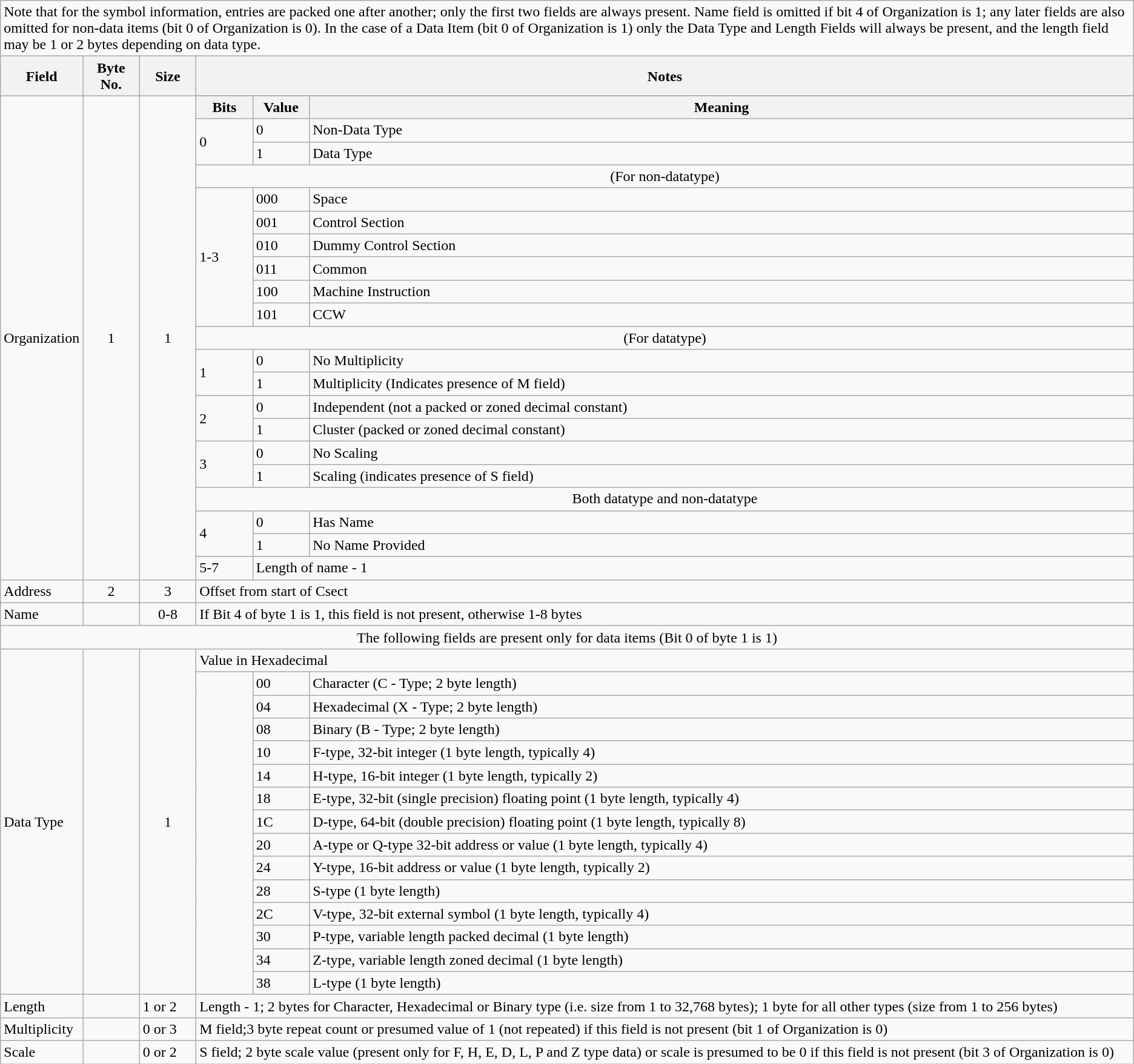<table class="wikitable" border="1">
<tr>
<td colspan=6>Note that for the symbol information, entries are packed one after another; only the first two fields are always present. Name field is omitted if bit 4 of Organization is 1; any later fields are also omitted for non-data items (bit 0 of Organization is 0). In the case of a Data Item (bit 0 of Organization is 1) only the Data Type and Length Fields will always be present, and the length field may be 1 or 2 bytes depending on data type.</td>
</tr>
<tr>
<th width=5%   style="text-align:center">Field</th>
<th width=5%   style="text-align:center">Byte No.</th>
<th width=5%   style="text-align:center">Size</th>
<th colspan=3 style="text-align:center">Notes</th>
</tr>
<tr>
<td rowspan=22>Organization</td>
<td rowspan=22 style="text-align:center">1</td>
<td rowspan=22 style="text-align:center">1</td>
</tr>
<tr>
<th width=5%>Bits</th>
<th>Value</th>
<th>Meaning</th>
</tr>
<tr>
<td width=5% rowspan=2>0</td>
<td>0</td>
<td>Non-Data Type</td>
</tr>
<tr>
<td>1</td>
<td>Data Type</td>
</tr>
<tr>
<td colspan=3 style="text-align:center">(For non-datatype)</td>
</tr>
<tr>
<td rowspan=6>1-3</td>
<td width=5%>000</td>
<td>Space</td>
</tr>
<tr>
<td>001</td>
<td>Control Section</td>
</tr>
<tr>
<td>010</td>
<td>Dummy Control Section</td>
</tr>
<tr>
<td>011</td>
<td>Common</td>
</tr>
<tr>
<td>100</td>
<td>Machine Instruction</td>
</tr>
<tr>
<td>101</td>
<td>CCW</td>
</tr>
<tr>
<td colspan=3 style="text-align:center">(For datatype)</td>
</tr>
<tr>
<td rowspan=2>1</td>
<td>0</td>
<td>No Multiplicity</td>
</tr>
<tr>
<td>1</td>
<td>Multiplicity (Indicates presence of M field)</td>
</tr>
<tr>
<td rowspan=2>2</td>
<td>0</td>
<td>Independent (not a packed or zoned decimal constant)</td>
</tr>
<tr>
<td>1</td>
<td>Cluster (packed or zoned decimal constant)</td>
</tr>
<tr>
<td rowspan=2>3</td>
<td>0</td>
<td>No Scaling</td>
</tr>
<tr>
<td>1</td>
<td>Scaling (indicates presence of S field)</td>
</tr>
<tr>
<td colspan=3 style="text-align:center">Both datatype and non-datatype</td>
</tr>
<tr>
<td rowspan=2>4</td>
<td>0</td>
<td>Has Name</td>
</tr>
<tr>
<td>1</td>
<td>No Name Provided</td>
</tr>
<tr>
<td>5-7</td>
<td colspan=2>Length of name - 1</td>
</tr>
<tr>
<td>Address</td>
<td style="text-align:center">2</td>
<td style="text-align:center">3</td>
<td colspan=3>Offset from start of Csect</td>
</tr>
<tr>
<td>Name</td>
<td></td>
<td style="text-align:center">0-8</td>
<td colspan=3>If Bit 4 of byte 1 is 1, this field is not present, otherwise 1-8 bytes</td>
</tr>
<tr>
<td colspan=6 style="text-align:center">The following fields are present only for data items (Bit 0 of byte 1 is 1)</td>
</tr>
<tr>
<td rowspan=15>Data Type</td>
<td style="text-align:center" rowspan=15></td>
<td style="text-align:center" rowspan=15>1</td>
<td colspan=3>Value in Hexadecimal</td>
</tr>
<tr>
<td rowspan=14></td>
<td>00</td>
<td>Character (C - Type; 2 byte length)</td>
</tr>
<tr>
<td>04</td>
<td>Hexadecimal (X - Type; 2 byte length)</td>
</tr>
<tr>
<td>08</td>
<td>Binary (B - Type; 2 byte length)</td>
</tr>
<tr>
<td>10</td>
<td>F-type, 32-bit integer (1 byte length, typically 4)</td>
</tr>
<tr>
<td>14</td>
<td>H-type, 16-bit integer (1 byte length, typically 2)</td>
</tr>
<tr>
<td>18</td>
<td>E-type, 32-bit (single precision) floating point (1 byte length, typically 4)</td>
</tr>
<tr>
<td>1C</td>
<td>D-type, 64-bit (double precision) floating point (1 byte length, typically 8)</td>
</tr>
<tr>
<td>20</td>
<td>A-type or Q-type 32-bit address or value (1 byte length, typically 4)</td>
</tr>
<tr>
<td>24</td>
<td>Y-type, 16-bit address or value (1 byte length, typically 2)</td>
</tr>
<tr>
<td>28</td>
<td>S-type (1 byte length)</td>
</tr>
<tr>
<td>2C</td>
<td>V-type, 32-bit external symbol (1 byte length, typically 4)</td>
</tr>
<tr>
<td>30</td>
<td>P-type, variable length packed decimal (1 byte length)</td>
</tr>
<tr>
<td>34</td>
<td>Z-type, variable length zoned decimal (1 byte length)</td>
</tr>
<tr>
<td>38</td>
<td>L-type (1 byte length)</td>
</tr>
<tr>
<td>Length</td>
<td></td>
<td>1 or 2</td>
<td colspan=3>Length - 1; 2 bytes for Character, Hexadecimal or Binary type (i.e. size from 1 to 32,768 bytes); 1 byte for all other types (size from 1 to 256 bytes)</td>
</tr>
<tr>
<td>Multiplicity</td>
<td></td>
<td>0 or 3</td>
<td colspan=3>M field;3 byte repeat count or presumed value of 1 (not repeated) if this field is not present (bit 1 of Organization is 0)</td>
</tr>
<tr>
<td>Scale</td>
<td></td>
<td>0 or 2</td>
<td colspan=3>S field; 2 byte scale value (present only for F, H, E, D, L, P and Z type data) or scale is presumed to be 0 if this field is not present (bit 3 of Organization is 0)</td>
</tr>
</table>
